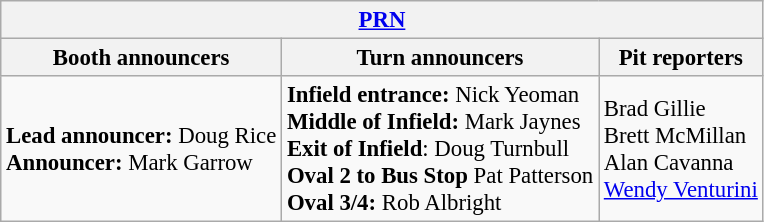<table class="wikitable" style="font-size: 95%;">
<tr>
<th colspan="3"><a href='#'>PRN</a></th>
</tr>
<tr>
<th>Booth announcers</th>
<th>Turn announcers</th>
<th>Pit reporters</th>
</tr>
<tr>
<td><strong>Lead announcer:</strong> Doug Rice<br><strong>Announcer:</strong> Mark Garrow</td>
<td><strong>Infield entrance:</strong> Nick Yeoman<br><strong>Middle of Infield:</strong> Mark Jaynes<br><strong>Exit of Infield</strong>: Doug Turnbull<br><strong>Oval 2 to Bus Stop</strong> Pat Patterson<br><strong>Oval 3/4:</strong> Rob Albright</td>
<td>Brad Gillie<br>Brett McMillan<br>Alan Cavanna<br><a href='#'>Wendy Venturini</a></td>
</tr>
</table>
